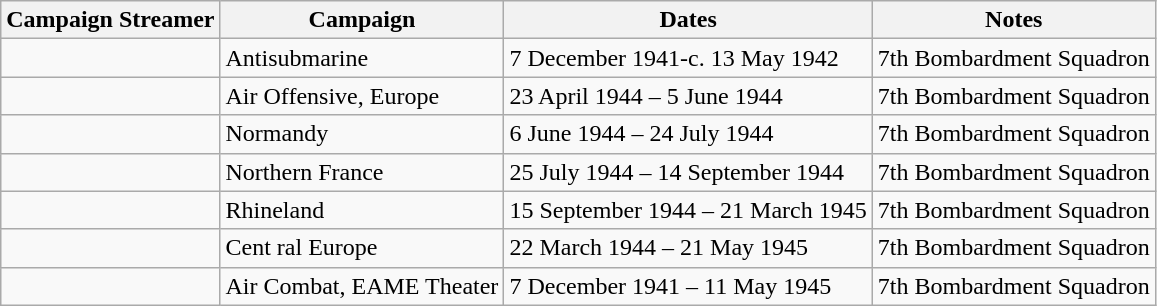<table class="wikitable">
<tr>
<th>Campaign Streamer</th>
<th>Campaign</th>
<th>Dates</th>
<th>Notes</th>
</tr>
<tr>
<td></td>
<td>Antisubmarine</td>
<td>7 December 1941-c. 13 May 1942</td>
<td>7th Bombardment Squadron</td>
</tr>
<tr>
<td></td>
<td>Air Offensive, Europe</td>
<td>23 April 1944 – 5 June 1944</td>
<td>7th Bombardment Squadron</td>
</tr>
<tr>
<td></td>
<td>Normandy</td>
<td>6 June 1944 – 24 July 1944</td>
<td>7th Bombardment Squadron</td>
</tr>
<tr>
<td></td>
<td>Northern France</td>
<td>25 July 1944 – 14 September 1944</td>
<td>7th Bombardment Squadron</td>
</tr>
<tr>
<td></td>
<td>Rhineland</td>
<td>15 September 1944 – 21 March 1945</td>
<td>7th Bombardment Squadron</td>
</tr>
<tr>
<td></td>
<td>Cent ral Europe</td>
<td>22 March 1944 – 21 May 1945</td>
<td>7th Bombardment Squadron</td>
</tr>
<tr>
<td></td>
<td>Air Combat, EAME Theater</td>
<td>7 December 1941 – 11 May 1945</td>
<td>7th Bombardment Squadron</td>
</tr>
</table>
